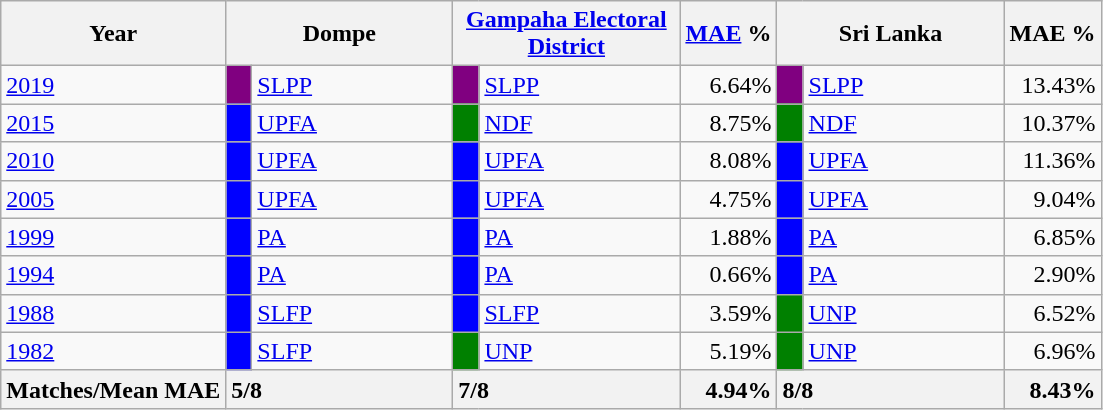<table class="wikitable">
<tr>
<th>Year</th>
<th colspan="2" width="144px">Dompe</th>
<th colspan="2" width="144px"><a href='#'>Gampaha Electoral District</a></th>
<th><a href='#'>MAE</a> %</th>
<th colspan="2" width="144px">Sri Lanka</th>
<th>MAE %</th>
</tr>
<tr>
<td><a href='#'>2019</a></td>
<td style="background-color:purple;" width="10px"></td>
<td style="text-align:left;"><a href='#'>SLPP</a></td>
<td style="background-color:purple;" width="10px"></td>
<td style="text-align:left;"><a href='#'>SLPP</a></td>
<td style="text-align:right;">6.64%</td>
<td style="background-color:purple;" width="10px"></td>
<td style="text-align:left;"><a href='#'>SLPP</a></td>
<td style="text-align:right;">13.43%</td>
</tr>
<tr>
<td><a href='#'>2015</a></td>
<td style="background-color:blue;" width="10px"></td>
<td style="text-align:left;"><a href='#'>UPFA</a></td>
<td style="background-color:green;" width="10px"></td>
<td style="text-align:left;"><a href='#'>NDF</a></td>
<td style="text-align:right;">8.75%</td>
<td style="background-color:green;" width="10px"></td>
<td style="text-align:left;"><a href='#'>NDF</a></td>
<td style="text-align:right;">10.37%</td>
</tr>
<tr>
<td><a href='#'>2010</a></td>
<td style="background-color:blue;" width="10px"></td>
<td style="text-align:left;"><a href='#'>UPFA</a></td>
<td style="background-color:blue;" width="10px"></td>
<td style="text-align:left;"><a href='#'>UPFA</a></td>
<td style="text-align:right;">8.08%</td>
<td style="background-color:blue;" width="10px"></td>
<td style="text-align:left;"><a href='#'>UPFA</a></td>
<td style="text-align:right;">11.36%</td>
</tr>
<tr>
<td><a href='#'>2005</a></td>
<td style="background-color:blue;" width="10px"></td>
<td style="text-align:left;"><a href='#'>UPFA</a></td>
<td style="background-color:blue;" width="10px"></td>
<td style="text-align:left;"><a href='#'>UPFA</a></td>
<td style="text-align:right;">4.75%</td>
<td style="background-color:blue;" width="10px"></td>
<td style="text-align:left;"><a href='#'>UPFA</a></td>
<td style="text-align:right;">9.04%</td>
</tr>
<tr>
<td><a href='#'>1999</a></td>
<td style="background-color:blue;" width="10px"></td>
<td style="text-align:left;"><a href='#'>PA</a></td>
<td style="background-color:blue;" width="10px"></td>
<td style="text-align:left;"><a href='#'>PA</a></td>
<td style="text-align:right;">1.88%</td>
<td style="background-color:blue;" width="10px"></td>
<td style="text-align:left;"><a href='#'>PA</a></td>
<td style="text-align:right;">6.85%</td>
</tr>
<tr>
<td><a href='#'>1994</a></td>
<td style="background-color:blue;" width="10px"></td>
<td style="text-align:left;"><a href='#'>PA</a></td>
<td style="background-color:blue;" width="10px"></td>
<td style="text-align:left;"><a href='#'>PA</a></td>
<td style="text-align:right;">0.66%</td>
<td style="background-color:blue;" width="10px"></td>
<td style="text-align:left;"><a href='#'>PA</a></td>
<td style="text-align:right;">2.90%</td>
</tr>
<tr>
<td><a href='#'>1988</a></td>
<td style="background-color:blue;" width="10px"></td>
<td style="text-align:left;"><a href='#'>SLFP</a></td>
<td style="background-color:blue;" width="10px"></td>
<td style="text-align:left;"><a href='#'>SLFP</a></td>
<td style="text-align:right;">3.59%</td>
<td style="background-color:green;" width="10px"></td>
<td style="text-align:left;"><a href='#'>UNP</a></td>
<td style="text-align:right;">6.52%</td>
</tr>
<tr>
<td><a href='#'>1982</a></td>
<td style="background-color:blue;" width="10px"></td>
<td style="text-align:left;"><a href='#'>SLFP</a></td>
<td style="background-color:green;" width="10px"></td>
<td style="text-align:left;"><a href='#'>UNP</a></td>
<td style="text-align:right;">5.19%</td>
<td style="background-color:green;" width="10px"></td>
<td style="text-align:left;"><a href='#'>UNP</a></td>
<td style="text-align:right;">6.96%</td>
</tr>
<tr>
<th>Matches/Mean MAE</th>
<th style="text-align:left;"colspan="2" width="144px">5/8</th>
<th style="text-align:left;"colspan="2" width="144px">7/8</th>
<th style="text-align:right;">4.94%</th>
<th style="text-align:left;"colspan="2" width="144px">8/8</th>
<th style="text-align:right;">8.43%</th>
</tr>
</table>
